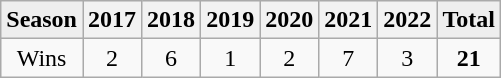<table class=wikitable>
<tr bgcolor=EEEEEE>
<td><strong>Season</strong></td>
<th>2017</th>
<th>2018</th>
<th>2019</th>
<th>2020</th>
<th>2021</th>
<th>2022</th>
<td><strong>Total</strong></td>
</tr>
<tr align=center>
<td>Wins</td>
<td>2</td>
<td>6</td>
<td>1</td>
<td>2</td>
<td>7</td>
<td>3</td>
<td><strong>21</strong></td>
</tr>
</table>
